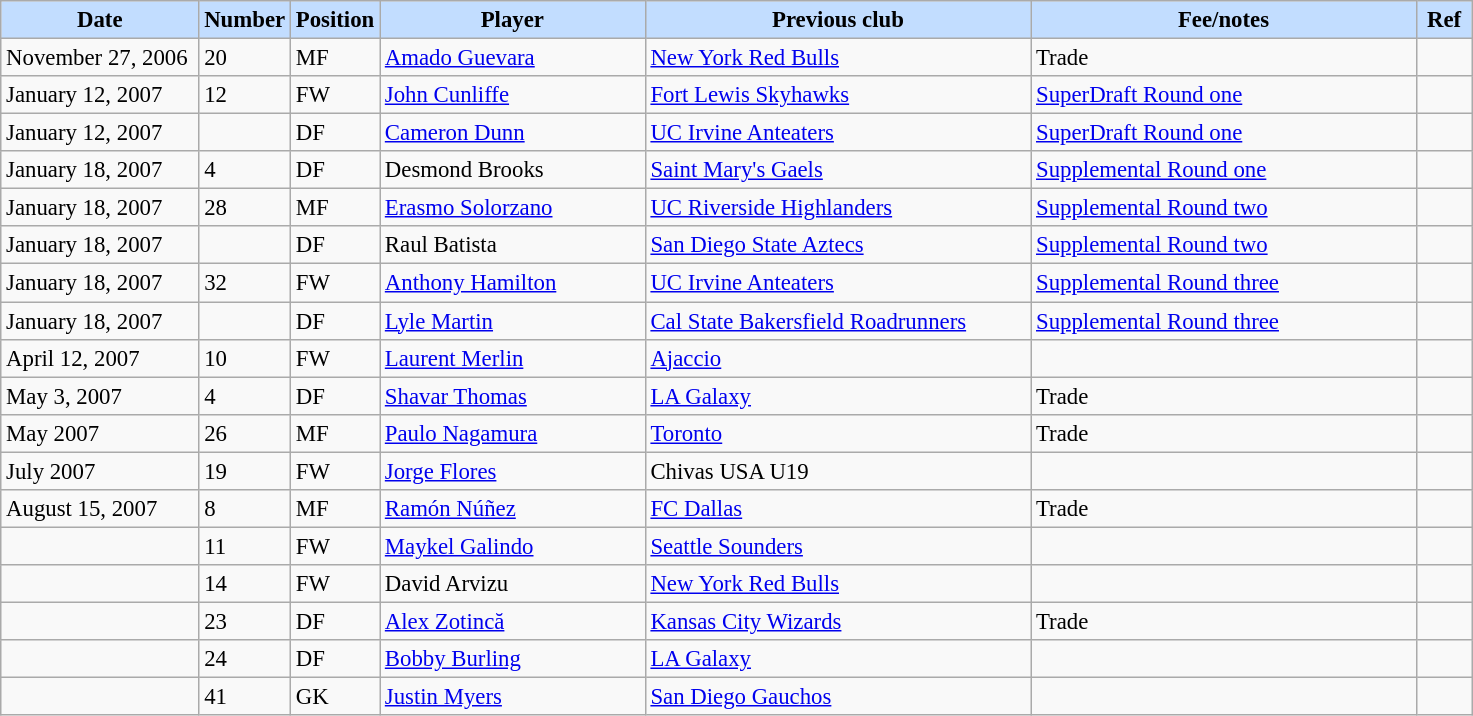<table class="wikitable" style="text-align:left; font-size:95%;">
<tr>
<th style="background:#c2ddff; width:125px;">Date</th>
<th style="background:#c2ddff; width:50px;">Number</th>
<th style="background:#c2ddff; width:50px;">Position</th>
<th style="background:#c2ddff; width:170px;">Player</th>
<th style="background:#c2ddff; width:250px;">Previous club</th>
<th style="background:#c2ddff; width:250px;">Fee/notes</th>
<th style="background:#c2ddff; width:30px;">Ref</th>
</tr>
<tr>
<td>November 27, 2006</td>
<td>20</td>
<td>MF</td>
<td> <a href='#'>Amado Guevara</a></td>
<td><a href='#'>New York Red Bulls</a></td>
<td>Trade</td>
<td></td>
</tr>
<tr>
<td>January 12, 2007</td>
<td>12</td>
<td>FW</td>
<td> <a href='#'>John Cunliffe</a></td>
<td><a href='#'>Fort Lewis Skyhawks</a></td>
<td><a href='#'>SuperDraft Round one</a></td>
<td></td>
</tr>
<tr>
<td>January 12, 2007</td>
<td></td>
<td>DF</td>
<td> <a href='#'>Cameron Dunn</a></td>
<td><a href='#'>UC Irvine Anteaters</a></td>
<td><a href='#'>SuperDraft Round one</a></td>
<td></td>
</tr>
<tr>
<td>January 18, 2007</td>
<td>4</td>
<td>DF</td>
<td> Desmond Brooks</td>
<td><a href='#'>Saint Mary's Gaels</a></td>
<td><a href='#'>Supplemental Round one</a></td>
<td></td>
</tr>
<tr>
<td>January 18, 2007</td>
<td>28</td>
<td>MF</td>
<td> <a href='#'>Erasmo Solorzano</a></td>
<td><a href='#'>UC Riverside Highlanders</a></td>
<td><a href='#'>Supplemental Round two</a></td>
<td></td>
</tr>
<tr>
<td>January 18, 2007</td>
<td></td>
<td>DF</td>
<td> Raul Batista</td>
<td><a href='#'>San Diego State Aztecs</a></td>
<td><a href='#'>Supplemental Round two</a></td>
<td></td>
</tr>
<tr>
<td>January 18, 2007</td>
<td>32</td>
<td>FW</td>
<td> <a href='#'>Anthony Hamilton</a></td>
<td><a href='#'>UC Irvine Anteaters</a></td>
<td><a href='#'>Supplemental Round three</a></td>
<td></td>
</tr>
<tr>
<td>January 18, 2007</td>
<td></td>
<td>DF</td>
<td> <a href='#'>Lyle Martin</a></td>
<td><a href='#'>Cal State Bakersfield Roadrunners</a></td>
<td><a href='#'>Supplemental Round three</a></td>
<td></td>
</tr>
<tr>
<td>April 12, 2007</td>
<td>10</td>
<td>FW</td>
<td> <a href='#'>Laurent Merlin</a></td>
<td> <a href='#'>Ajaccio</a></td>
<td></td>
<td></td>
</tr>
<tr>
<td>May 3, 2007</td>
<td>4</td>
<td>DF</td>
<td> <a href='#'>Shavar Thomas</a></td>
<td><a href='#'>LA Galaxy</a></td>
<td>Trade</td>
<td></td>
</tr>
<tr>
<td>May 2007</td>
<td>26</td>
<td>MF</td>
<td> <a href='#'>Paulo Nagamura</a></td>
<td><a href='#'>Toronto</a></td>
<td>Trade</td>
<td></td>
</tr>
<tr>
<td>July 2007</td>
<td>19</td>
<td>FW</td>
<td> <a href='#'>Jorge Flores</a></td>
<td>Chivas USA U19</td>
<td></td>
<td></td>
</tr>
<tr>
<td>August 15, 2007</td>
<td>8</td>
<td>MF</td>
<td> <a href='#'>Ramón Núñez</a></td>
<td><a href='#'>FC Dallas</a></td>
<td>Trade</td>
<td></td>
</tr>
<tr>
<td></td>
<td>11</td>
<td>FW</td>
<td> <a href='#'>Maykel Galindo</a></td>
<td><a href='#'>Seattle Sounders</a></td>
<td></td>
<td></td>
</tr>
<tr>
<td></td>
<td>14</td>
<td>FW</td>
<td> David Arvizu</td>
<td><a href='#'>New York Red Bulls</a></td>
<td></td>
<td></td>
</tr>
<tr>
<td></td>
<td>23</td>
<td>DF</td>
<td> <a href='#'>Alex Zotincă</a></td>
<td><a href='#'>Kansas City Wizards</a></td>
<td>Trade</td>
<td></td>
</tr>
<tr>
<td></td>
<td>24</td>
<td>DF</td>
<td> <a href='#'>Bobby Burling</a></td>
<td><a href='#'>LA Galaxy</a></td>
<td></td>
<td></td>
</tr>
<tr>
<td></td>
<td>41</td>
<td>GK</td>
<td> <a href='#'>Justin Myers</a></td>
<td><a href='#'>San Diego Gauchos</a></td>
<td></td>
<td></td>
</tr>
</table>
